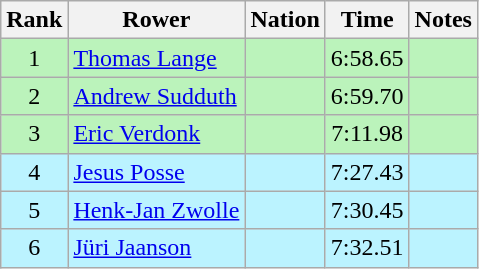<table class="wikitable sortable" style="text-align:center">
<tr>
<th>Rank</th>
<th>Rower</th>
<th>Nation</th>
<th>Time</th>
<th>Notes</th>
</tr>
<tr bgcolor=bbf3bb>
<td>1</td>
<td data-sort-value="Lange, Thomas" align=left><a href='#'>Thomas Lange</a></td>
<td align=left></td>
<td>6:58.65</td>
<td></td>
</tr>
<tr bgcolor=bbf3bb>
<td>2</td>
<td data-sort-value="Sudduth, Andrew" align=left><a href='#'>Andrew Sudduth</a></td>
<td align=left></td>
<td>6:59.70</td>
<td></td>
</tr>
<tr bgcolor=bbf3bb>
<td>3</td>
<td data-sort-value="Verdonk, Eric" align=left><a href='#'>Eric Verdonk</a></td>
<td align=left></td>
<td>7:11.98</td>
<td></td>
</tr>
<tr bgcolor=bbf3ff>
<td>4</td>
<td data-sort-value="Posse, Jesus" align=left><a href='#'>Jesus Posse</a></td>
<td align=left></td>
<td>7:27.43</td>
<td></td>
</tr>
<tr bgcolor=bbf3ff>
<td>5</td>
<td data-sort-value="Zwolle, Henk-Jan" align=left><a href='#'>Henk-Jan Zwolle</a></td>
<td align=left></td>
<td>7:30.45</td>
<td></td>
</tr>
<tr bgcolor=bbf3ff>
<td>6</td>
<td data-sort-value="Jaanson, Jüri" align=left><a href='#'>Jüri Jaanson</a></td>
<td align=left></td>
<td>7:32.51</td>
<td></td>
</tr>
</table>
